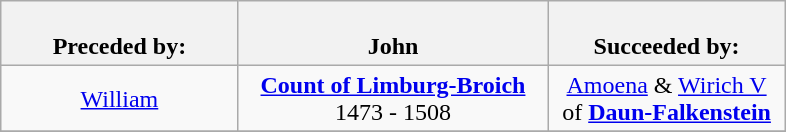<table class="wikitable" style="margin:1em auto;">
<tr align="center">
<th width=150px><br>Preceded by:</th>
<th width=200px><br>John</th>
<th width=150px><br>Succeeded by:</th>
</tr>
<tr align="center">
<td><a href='#'>William</a></td>
<td><strong><a href='#'>Count of Limburg-Broich</a></strong><br>1473 - 1508</td>
<td><a href='#'>Amoena</a> & <a href='#'>Wirich V</a><br>of <strong><a href='#'>Daun-Falkenstein</a></strong></td>
</tr>
<tr>
</tr>
</table>
